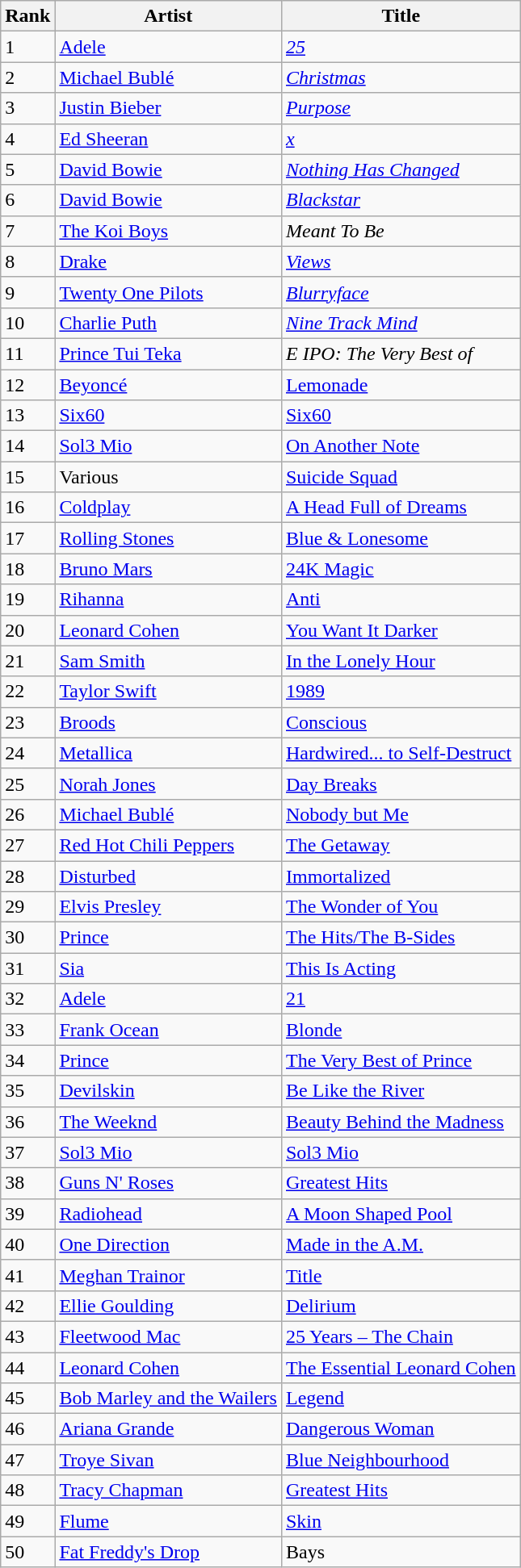<table class="wikitable sortable">
<tr>
<th>Rank</th>
<th>Artist</th>
<th>Title</th>
</tr>
<tr>
<td>1</td>
<td><a href='#'>Adele</a></td>
<td><em><a href='#'>25</a></em></td>
</tr>
<tr>
<td>2</td>
<td><a href='#'>Michael Bublé</a></td>
<td><em><a href='#'>Christmas</a></em></td>
</tr>
<tr>
<td>3</td>
<td><a href='#'>Justin Bieber</a></td>
<td><em><a href='#'>Purpose</a></em></td>
</tr>
<tr>
<td>4</td>
<td><a href='#'>Ed Sheeran</a></td>
<td><em><a href='#'>x</a></em></td>
</tr>
<tr>
<td>5</td>
<td><a href='#'>David Bowie</a></td>
<td><em><a href='#'>Nothing Has Changed</a></em></td>
</tr>
<tr>
<td>6</td>
<td><a href='#'>David Bowie</a></td>
<td><em><a href='#'>Blackstar</a></em></td>
</tr>
<tr>
<td>7</td>
<td><a href='#'>The Koi Boys</a> </td>
<td><em>Meant To Be</em></td>
</tr>
<tr>
<td>8</td>
<td><a href='#'>Drake</a></td>
<td><em><a href='#'>Views</a></em></td>
</tr>
<tr>
<td>9</td>
<td><a href='#'>Twenty One Pilots</a></td>
<td><em><a href='#'>Blurryface</a></em></td>
</tr>
<tr>
<td>10</td>
<td><a href='#'>Charlie Puth</a></td>
<td><em><a href='#'>Nine Track Mind</a></em></td>
</tr>
<tr>
<td>11</td>
<td><a href='#'>Prince Tui Teka</a> </td>
<td><em>E IPO: The Very Best of<strong></td>
</tr>
<tr>
<td>12</td>
<td><a href='#'>Beyoncé</a></td>
<td></em><a href='#'>Lemonade</a><em></td>
</tr>
<tr>
<td>13</td>
<td><a href='#'>Six60</a> </td>
<td></em><a href='#'>Six60</a><em></td>
</tr>
<tr>
<td>14</td>
<td><a href='#'>Sol3 Mio</a> </td>
<td></em><a href='#'>On Another Note</a><em></td>
</tr>
<tr>
<td>15</td>
<td>Various</td>
<td></em><a href='#'>Suicide Squad</a><em></td>
</tr>
<tr>
<td>16</td>
<td><a href='#'>Coldplay</a></td>
<td></em><a href='#'>A Head Full of Dreams</a><em></td>
</tr>
<tr>
<td>17</td>
<td><a href='#'>Rolling Stones</a></td>
<td></em><a href='#'>Blue & Lonesome</a><em></td>
</tr>
<tr>
<td>18</td>
<td><a href='#'>Bruno Mars</a></td>
<td></em><a href='#'>24K Magic</a><em></td>
</tr>
<tr>
<td>19</td>
<td><a href='#'>Rihanna</a></td>
<td></em><a href='#'>Anti</a><em></td>
</tr>
<tr>
<td>20</td>
<td><a href='#'>Leonard Cohen</a></td>
<td></em><a href='#'>You Want It Darker</a><em></td>
</tr>
<tr>
<td>21</td>
<td><a href='#'>Sam Smith</a></td>
<td></em><a href='#'>In the Lonely Hour</a><em></td>
</tr>
<tr>
<td>22</td>
<td><a href='#'>Taylor Swift</a></td>
<td></em><a href='#'>1989</a><em></td>
</tr>
<tr>
<td>23</td>
<td><a href='#'>Broods</a> </td>
<td></em><a href='#'>Conscious</a><em></td>
</tr>
<tr>
<td>24</td>
<td><a href='#'>Metallica</a></td>
<td></em><a href='#'>Hardwired... to Self-Destruct</a><em></td>
</tr>
<tr>
<td>25</td>
<td><a href='#'>Norah Jones</a></td>
<td></em><a href='#'>Day Breaks</a><em></td>
</tr>
<tr>
<td>26</td>
<td><a href='#'>Michael Bublé</a></td>
<td></em><a href='#'>Nobody but Me</a><em></td>
</tr>
<tr>
<td>27</td>
<td><a href='#'>Red Hot Chili Peppers</a></td>
<td></em><a href='#'>The Getaway</a><em></td>
</tr>
<tr>
<td>28</td>
<td><a href='#'>Disturbed</a></td>
<td></em><a href='#'>Immortalized</a><em></td>
</tr>
<tr>
<td>29</td>
<td><a href='#'>Elvis Presley</a></td>
<td></em><a href='#'>The Wonder of You</a><em></td>
</tr>
<tr>
<td>30</td>
<td><a href='#'>Prince</a></td>
<td></em><a href='#'>The Hits/The B-Sides</a><em></td>
</tr>
<tr>
<td>31</td>
<td><a href='#'>Sia</a></td>
<td></em><a href='#'>This Is Acting</a><em></td>
</tr>
<tr>
<td>32</td>
<td><a href='#'>Adele</a></td>
<td></em><a href='#'>21</a><em></td>
</tr>
<tr>
<td>33</td>
<td><a href='#'>Frank Ocean</a></td>
<td></em><a href='#'>Blonde</a><em></td>
</tr>
<tr>
<td>34</td>
<td><a href='#'>Prince</a></td>
<td></em><a href='#'>The Very Best of Prince</a><em></td>
</tr>
<tr>
<td>35</td>
<td><a href='#'>Devilskin</a> </td>
<td></em><a href='#'>Be Like the River</a><em></td>
</tr>
<tr>
<td>36</td>
<td><a href='#'>The Weeknd</a></td>
<td></em><a href='#'>Beauty Behind the Madness</a><em></td>
</tr>
<tr>
<td>37</td>
<td><a href='#'>Sol3 Mio</a></td>
<td></em><a href='#'>Sol3 Mio</a><em></td>
</tr>
<tr>
<td>38</td>
<td><a href='#'>Guns N' Roses</a></td>
<td></em><a href='#'>Greatest Hits</a><em></td>
</tr>
<tr>
<td>39</td>
<td><a href='#'>Radiohead</a></td>
<td></em><a href='#'>A Moon Shaped Pool</a><em></td>
</tr>
<tr>
<td>40</td>
<td><a href='#'>One Direction</a></td>
<td></em><a href='#'>Made in the A.M.</a><em></td>
</tr>
<tr>
<td>41</td>
<td><a href='#'>Meghan Trainor</a></td>
<td></em><a href='#'>Title</a><em></td>
</tr>
<tr>
<td>42</td>
<td><a href='#'>Ellie Goulding</a></td>
<td></em><a href='#'>Delirium</a><em></td>
</tr>
<tr>
<td>43</td>
<td><a href='#'>Fleetwood Mac</a></td>
<td></em><a href='#'>25 Years – The Chain</a><em></td>
</tr>
<tr>
<td>44</td>
<td><a href='#'>Leonard Cohen</a></td>
<td></em><a href='#'>The Essential Leonard Cohen</a><em></td>
</tr>
<tr>
<td>45</td>
<td><a href='#'>Bob Marley and the Wailers</a></td>
<td></em><a href='#'>Legend</a><em></td>
</tr>
<tr>
<td>46</td>
<td><a href='#'>Ariana Grande</a></td>
<td></em><a href='#'>Dangerous Woman</a><em></td>
</tr>
<tr>
<td>47</td>
<td><a href='#'>Troye Sivan</a></td>
<td></em><a href='#'>Blue Neighbourhood</a><em></td>
</tr>
<tr>
<td>48</td>
<td><a href='#'>Tracy Chapman</a></td>
<td></em><a href='#'>Greatest Hits</a><em></td>
</tr>
<tr>
<td>49</td>
<td><a href='#'>Flume</a></td>
<td></em><a href='#'>Skin</a><em></td>
</tr>
<tr>
<td>50</td>
<td><a href='#'>Fat Freddy's Drop</a> </td>
<td></em>Bays<em></td>
</tr>
</table>
